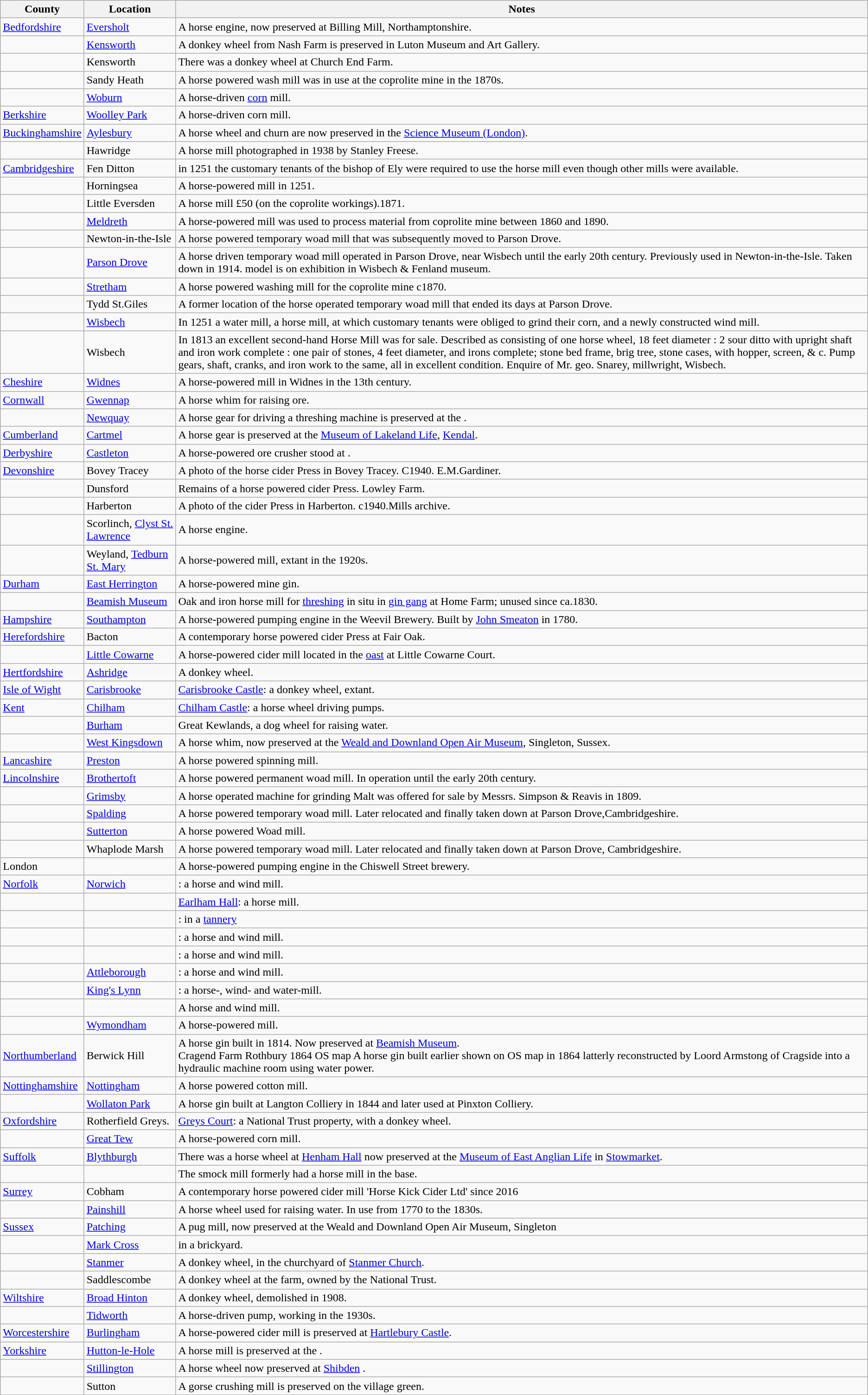<table class="wikitable">
<tr>
<th>County</th>
<th>Location</th>
<th>Notes</th>
</tr>
<tr>
<td><a href='#'>Bedfordshire</a></td>
<td><a href='#'>Eversholt</a></td>
<td>A horse engine, now preserved at Billing Mill, Northamptonshire.</td>
</tr>
<tr>
<td></td>
<td><a href='#'>Kensworth</a></td>
<td>A donkey wheel from Nash Farm is preserved in Luton Museum and Art Gallery.</td>
</tr>
<tr>
<td></td>
<td>Kensworth</td>
<td>There was a donkey wheel at Church End Farm.</td>
</tr>
<tr>
<td></td>
<td>Sandy Heath</td>
<td>A horse powered wash mill was in use at the coprolite mine in the 1870s.</td>
</tr>
<tr>
<td></td>
<td><a href='#'>Woburn</a></td>
<td>A horse-driven <a href='#'>corn</a> mill.</td>
</tr>
<tr>
<td><a href='#'>Berkshire</a></td>
<td><a href='#'>Woolley Park</a></td>
<td>A horse-driven corn mill.</td>
</tr>
<tr>
<td><a href='#'>Buckinghamshire</a></td>
<td><a href='#'>Aylesbury</a></td>
<td>A horse wheel and churn are now preserved in the <a href='#'>Science Museum (London)</a>.</td>
</tr>
<tr>
<td></td>
<td>Hawridge</td>
<td>A horse mill photographed in 1938 by Stanley Freese.</td>
</tr>
<tr>
<td><a href='#'>Cambridgeshire</a></td>
<td>Fen Ditton</td>
<td>in 1251 the customary tenants of the bishop of Ely were required to use the horse mill even though other mills were available.</td>
</tr>
<tr>
<td></td>
<td>Horningsea</td>
<td>A horse-powered mill in 1251.</td>
</tr>
<tr>
<td></td>
<td>Little Eversden</td>
<td>A horse mill £50 (on the coprolite workings).1871.</td>
</tr>
<tr>
<td></td>
<td><a href='#'>Meldreth</a></td>
<td>A horse-powered mill was used to process material from coprolite mine between 1860 and 1890.</td>
</tr>
<tr>
<td></td>
<td>Newton-in-the-Isle</td>
<td>A horse powered temporary woad mill that was subsequently moved to Parson Drove.</td>
</tr>
<tr>
<td></td>
<td><a href='#'>Parson Drove</a></td>
<td>A horse driven temporary woad mill operated in Parson Drove, near Wisbech until the early 20th century. Previously used in Newton-in-the-Isle. Taken down in 1914. model is on exhibition in Wisbech & Fenland museum.</td>
</tr>
<tr>
<td></td>
<td><a href='#'>Stretham</a></td>
<td>A horse powered washing mill for the coprolite mine c1870.</td>
</tr>
<tr>
<td></td>
<td>Tydd St.Giles</td>
<td>A former location of the horse operated temporary woad mill that ended its days at Parson Drove.</td>
</tr>
<tr>
<td></td>
<td><a href='#'>Wisbech</a></td>
<td>In 1251 a water mill, a horse mill, at which customary tenants were obliged to grind their corn, and a newly constructed wind mill.</td>
</tr>
<tr>
<td></td>
<td>Wisbech</td>
<td>In 1813 an excellent second-hand Horse Mill was for sale. Described as consisting of one horse wheel, 18 feet diameter : 2 sour ditto with upright shaft and iron work complete : one pair of stones, 4 feet diameter, and irons complete; stone bed frame, brig tree, stone cases, with hopper, screen, & c. Pump gears, shaft, cranks, and iron work to the same, all in excellent condition. Enquire of Mr. geo. Snarey, millwright, Wisbech.</td>
</tr>
<tr>
<td><a href='#'>Cheshire</a></td>
<td><a href='#'>Widnes</a></td>
<td>A horse-powered mill in Widnes in the 13th century.</td>
</tr>
<tr>
<td><a href='#'>Cornwall</a></td>
<td><a href='#'>Gwennap</a></td>
<td>A horse whim for raising ore.</td>
</tr>
<tr>
<td></td>
<td><a href='#'>Newquay</a></td>
<td>A horse gear for driving a threshing machine is preserved at the .</td>
</tr>
<tr>
<td><a href='#'>Cumberland</a></td>
<td><a href='#'>Cartmel</a></td>
<td>A horse gear is preserved at the <a href='#'>Museum of Lakeland Life</a>, <a href='#'>Kendal</a>.</td>
</tr>
<tr>
<td><a href='#'>Derbyshire</a></td>
<td><a href='#'>Castleton</a></td>
<td>A horse-powered ore crusher stood at .</td>
</tr>
<tr>
<td><a href='#'>Devonshire</a></td>
<td>Bovey Tracey</td>
<td>A photo of the horse cider Press in Bovey Tracey. C1940. E.M.Gardiner.</td>
</tr>
<tr>
<td></td>
<td>Dunsford</td>
<td>Remains of a horse powered cider Press. Lowley Farm.</td>
</tr>
<tr>
<td></td>
<td>Harberton</td>
<td>A photo of the cider Press in Harberton. c1940.Mills archive.</td>
</tr>
<tr>
<td></td>
<td>Scorlinch, <a href='#'>Clyst St. Lawrence</a></td>
<td>A horse engine.</td>
</tr>
<tr>
<td></td>
<td>Weyland, <a href='#'>Tedburn St. Mary</a></td>
<td>A horse-powered mill, extant in the 1920s.</td>
</tr>
<tr>
<td><a href='#'>Durham</a></td>
<td><a href='#'>East Herrington</a></td>
<td>A horse-powered mine gin.</td>
</tr>
<tr>
<td></td>
<td><a href='#'>Beamish Museum</a></td>
<td>Oak and iron horse mill for <a href='#'>threshing</a> in situ in <a href='#'>gin gang</a> at Home Farm; unused since ca.1830.</td>
</tr>
<tr>
<td><a href='#'>Hampshire</a></td>
<td><a href='#'>Southampton</a></td>
<td>A horse-powered pumping engine in the Weevil Brewery. Built by <a href='#'>John Smeaton</a> in 1780.</td>
</tr>
<tr>
<td><a href='#'>Herefordshire</a></td>
<td>Bacton</td>
<td>A contemporary horse powered cider Press at Fair Oak.</td>
</tr>
<tr>
<td></td>
<td><a href='#'>Little Cowarne</a></td>
<td>A horse-powered cider mill located in the <a href='#'>oast</a> at Little Cowarne Court.</td>
</tr>
<tr>
<td><a href='#'>Hertfordshire</a></td>
<td><a href='#'>Ashridge</a></td>
<td>A donkey wheel.</td>
</tr>
<tr>
<td><a href='#'>Isle of Wight</a></td>
<td><a href='#'>Carisbrooke</a></td>
<td><a href='#'>Carisbrooke Castle</a>: a donkey wheel, extant.</td>
</tr>
<tr>
<td><a href='#'>Kent</a></td>
<td><a href='#'>Chilham</a></td>
<td><a href='#'>Chilham Castle</a>: a horse wheel driving pumps.</td>
</tr>
<tr>
<td></td>
<td><a href='#'>Burham</a></td>
<td>Great Kewlands, a dog wheel for raising water.</td>
</tr>
<tr>
<td></td>
<td><a href='#'>West Kingsdown</a></td>
<td>A horse whim, now preserved at the <a href='#'>Weald and Downland Open Air Museum</a>, Singleton, Sussex.</td>
</tr>
<tr>
<td><a href='#'>Lancashire</a></td>
<td><a href='#'>Preston</a></td>
<td>A horse powered spinning mill.</td>
</tr>
<tr>
<td><a href='#'>Lincolnshire</a></td>
<td><a href='#'>Brothertoft</a></td>
<td>A horse powered permanent woad mill. In operation until the early 20th century.</td>
</tr>
<tr>
<td></td>
<td><a href='#'>Grimsby</a></td>
<td>A horse operated machine for grinding Malt was offered for sale by Messrs. Simpson & Reavis in 1809.</td>
</tr>
<tr>
<td></td>
<td><a href='#'>Spalding</a></td>
<td>A horse powered temporary woad mill. Later relocated and finally taken down at Parson Drove,Cambridgeshire.</td>
</tr>
<tr>
<td></td>
<td><a href='#'>Sutterton</a></td>
<td>A horse powered Woad mill.</td>
</tr>
<tr>
<td></td>
<td>Whaplode Marsh</td>
<td>A horse powered temporary woad mill. Later relocated and finally taken down at Parson Drove, Cambridgeshire.</td>
</tr>
<tr>
<td>London</td>
<td></td>
<td>A horse-powered pumping engine in the Chiswell Street brewery.</td>
</tr>
<tr>
<td><a href='#'>Norfolk</a></td>
<td><a href='#'>Norwich</a></td>
<td>: a horse and wind mill.</td>
</tr>
<tr>
<td></td>
<td></td>
<td><a href='#'>Earlham Hall</a>: a horse mill.</td>
</tr>
<tr>
<td></td>
<td></td>
<td>: in a <a href='#'>tannery</a></td>
</tr>
<tr>
<td></td>
<td></td>
<td>: a horse and wind mill.</td>
</tr>
<tr>
<td></td>
<td></td>
<td>: a horse and wind mill.</td>
</tr>
<tr>
<td></td>
<td><a href='#'>Attleborough</a></td>
<td>: a horse and wind mill.</td>
</tr>
<tr>
<td></td>
<td><a href='#'>King's Lynn</a></td>
<td>: a horse-, wind- and water-mill.</td>
</tr>
<tr>
<td></td>
<td></td>
<td>A horse and wind mill.</td>
</tr>
<tr>
<td></td>
<td><a href='#'>Wymondham</a></td>
<td>A horse-powered mill.</td>
</tr>
<tr>
<td><a href='#'>Northumberland</a></td>
<td>Berwick Hill</td>
<td>A horse gin built in 1814. Now preserved at <a href='#'>Beamish Museum</a>.<br>Cragend Farm Rothbury 1864 OS map
A horse gin built earlier shown on OS map in 1864 latterly reconstructed by Loord Armstong of Cragside into a hydraulic machine room using water power.</td>
</tr>
<tr>
<td><a href='#'>Nottinghamshire</a></td>
<td><a href='#'>Nottingham</a></td>
<td>A horse powered cotton mill.</td>
</tr>
<tr>
<td></td>
<td><a href='#'>Wollaton Park</a></td>
<td>A horse gin built at Langton Colliery in 1844 and later used at Pinxton Colliery.</td>
</tr>
<tr>
<td><a href='#'>Oxfordshire</a></td>
<td>Rotherfield Greys.</td>
<td><a href='#'>Greys Court</a>: a National Trust property, with a donkey wheel.</td>
</tr>
<tr>
<td></td>
<td><a href='#'>Great Tew</a></td>
<td>A horse-powered corn mill.</td>
</tr>
<tr>
<td><a href='#'>Suffolk</a></td>
<td><a href='#'>Blythburgh</a></td>
<td>There was a horse wheel at <a href='#'>Henham Hall</a> now preserved at the <a href='#'>Museum of East Anglian Life</a> in <a href='#'>Stowmarket</a>.</td>
</tr>
<tr>
<td></td>
<td></td>
<td>The smock mill formerly had a horse mill in the base.</td>
</tr>
<tr>
<td><a href='#'>Surrey</a></td>
<td>Cobham</td>
<td>A contemporary horse powered cider mill 'Horse Kick Cider Ltd' since 2016</td>
</tr>
<tr>
<td></td>
<td><a href='#'>Painshill</a></td>
<td>A horse wheel used for raising water. In use from 1770 to the 1830s.</td>
</tr>
<tr>
<td><a href='#'>Sussex</a></td>
<td><a href='#'>Patching</a></td>
<td>A pug mill, now preserved at the Weald and Downland Open Air Museum, Singleton</td>
</tr>
<tr>
<td></td>
<td><a href='#'>Mark Cross</a></td>
<td> in a brickyard.</td>
</tr>
<tr>
<td></td>
<td><a href='#'>Stanmer</a></td>
<td>A donkey wheel, in the churchyard of <a href='#'>Stanmer Church</a>.</td>
</tr>
<tr>
<td></td>
<td>Saddlescombe</td>
<td>A donkey wheel at the farm, owned by the National Trust.</td>
</tr>
<tr>
<td><a href='#'>Wiltshire</a></td>
<td><a href='#'>Broad Hinton</a></td>
<td>A donkey wheel, demolished in 1908.</td>
</tr>
<tr>
<td></td>
<td><a href='#'>Tidworth</a></td>
<td>A horse-driven pump, working in the 1930s.</td>
</tr>
<tr>
<td><a href='#'>Worcestershire</a></td>
<td><a href='#'>Burlingham</a></td>
<td>A horse-powered cider mill is preserved at <a href='#'>Hartlebury Castle</a>.</td>
</tr>
<tr>
<td><a href='#'>Yorkshire</a></td>
<td><a href='#'>Hutton-le-Hole</a></td>
<td>A horse mill is preserved at the .</td>
</tr>
<tr>
<td></td>
<td><a href='#'>Stillington</a></td>
<td>A horse wheel now preserved at <a href='#'>Shibden</a> .</td>
</tr>
<tr>
<td></td>
<td>Sutton</td>
<td>A gorse crushing mill is preserved on the village green.</td>
</tr>
</table>
